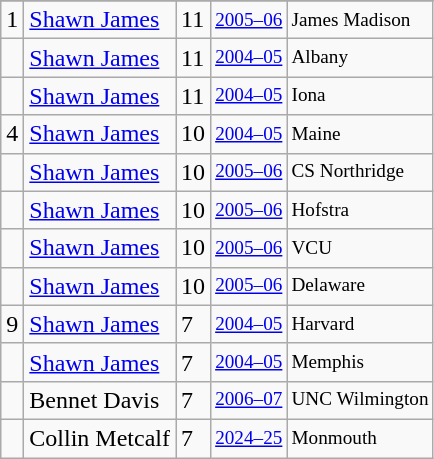<table class="wikitable">
<tr>
</tr>
<tr>
<td>1</td>
<td><a href='#'>Shawn James</a></td>
<td>11</td>
<td style="font-size:80%;"><a href='#'>2005–06</a></td>
<td style="font-size:80%;">James Madison</td>
</tr>
<tr>
<td></td>
<td><a href='#'>Shawn James</a></td>
<td>11</td>
<td style="font-size:80%;"><a href='#'>2004–05</a></td>
<td style="font-size:80%;">Albany</td>
</tr>
<tr>
<td></td>
<td><a href='#'>Shawn James</a></td>
<td>11</td>
<td style="font-size:80%;"><a href='#'>2004–05</a></td>
<td style="font-size:80%;">Iona</td>
</tr>
<tr>
<td>4</td>
<td><a href='#'>Shawn James</a></td>
<td>10</td>
<td style="font-size:80%;"><a href='#'>2004–05</a></td>
<td style="font-size:80%;">Maine</td>
</tr>
<tr>
<td></td>
<td><a href='#'>Shawn James</a></td>
<td>10</td>
<td style="font-size:80%;"><a href='#'>2005–06</a></td>
<td style="font-size:80%;">CS Northridge</td>
</tr>
<tr>
<td></td>
<td><a href='#'>Shawn James</a></td>
<td>10</td>
<td style="font-size:80%;"><a href='#'>2005–06</a></td>
<td style="font-size:80%;">Hofstra</td>
</tr>
<tr>
<td></td>
<td><a href='#'>Shawn James</a></td>
<td>10</td>
<td style="font-size:80%;"><a href='#'>2005–06</a></td>
<td style="font-size:80%;">VCU</td>
</tr>
<tr>
<td></td>
<td><a href='#'>Shawn James</a></td>
<td>10</td>
<td style="font-size:80%;"><a href='#'>2005–06</a></td>
<td style="font-size:80%;">Delaware</td>
</tr>
<tr>
<td>9</td>
<td><a href='#'>Shawn James</a></td>
<td>7</td>
<td style="font-size:80%;"><a href='#'>2004–05</a></td>
<td style="font-size:80%;">Harvard</td>
</tr>
<tr>
<td></td>
<td><a href='#'>Shawn James</a></td>
<td>7</td>
<td style="font-size:80%;"><a href='#'>2004–05</a></td>
<td style="font-size:80%;">Memphis</td>
</tr>
<tr>
<td></td>
<td>Bennet Davis</td>
<td>7</td>
<td style="font-size:80%;"><a href='#'>2006–07</a></td>
<td style="font-size:80%;">UNC Wilmington</td>
</tr>
<tr>
<td></td>
<td>Collin Metcalf</td>
<td>7</td>
<td style="font-size:80%;"><a href='#'>2024–25</a></td>
<td style="font-size:80%;">Monmouth</td>
</tr>
</table>
